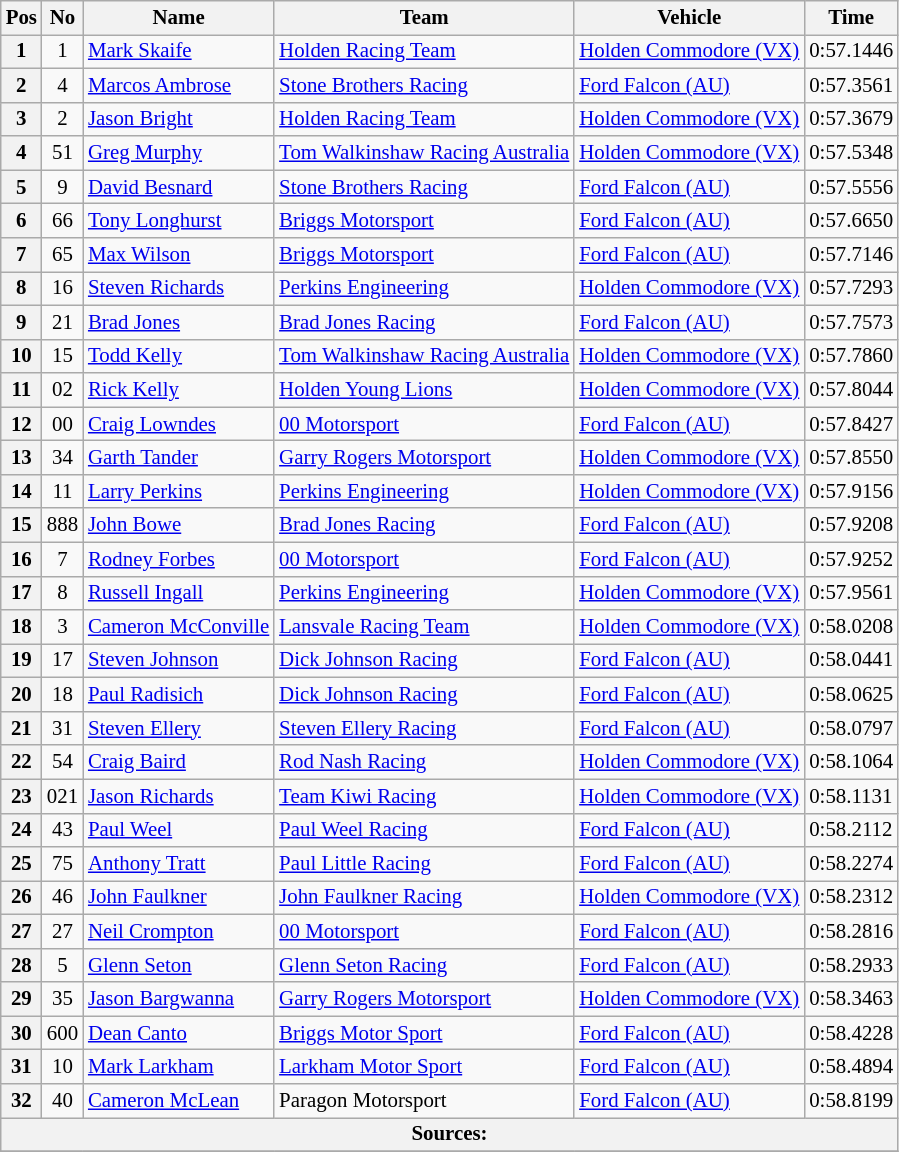<table class="wikitable" style="font-size: 87%;">
<tr>
<th>Pos</th>
<th>No</th>
<th>Name</th>
<th>Team</th>
<th>Vehicle</th>
<th>Time</th>
</tr>
<tr>
<th>1</th>
<td align="center">1</td>
<td> <a href='#'>Mark Skaife</a></td>
<td><a href='#'>Holden Racing Team</a></td>
<td><a href='#'>Holden Commodore (VX)</a></td>
<td>0:57.1446</td>
</tr>
<tr>
<th>2</th>
<td align="center">4</td>
<td> <a href='#'>Marcos Ambrose</a></td>
<td><a href='#'>Stone Brothers Racing</a></td>
<td><a href='#'>Ford Falcon (AU)</a></td>
<td>0:57.3561</td>
</tr>
<tr>
<th>3</th>
<td align="center">2</td>
<td> <a href='#'>Jason Bright</a></td>
<td><a href='#'>Holden Racing Team</a></td>
<td><a href='#'>Holden Commodore (VX)</a></td>
<td>0:57.3679</td>
</tr>
<tr>
<th>4</th>
<td align="center">51</td>
<td> <a href='#'>Greg Murphy</a></td>
<td><a href='#'>Tom Walkinshaw Racing Australia</a></td>
<td><a href='#'>Holden Commodore (VX)</a></td>
<td>0:57.5348</td>
</tr>
<tr>
<th>5</th>
<td align="center">9</td>
<td> <a href='#'>David Besnard</a></td>
<td><a href='#'>Stone Brothers Racing</a></td>
<td><a href='#'>Ford Falcon (AU)</a></td>
<td>0:57.5556</td>
</tr>
<tr>
<th>6</th>
<td align="center">66</td>
<td> <a href='#'>Tony Longhurst</a></td>
<td><a href='#'>Briggs Motorsport</a></td>
<td><a href='#'>Ford Falcon (AU)</a></td>
<td>0:57.6650</td>
</tr>
<tr>
<th>7</th>
<td align="center">65</td>
<td> <a href='#'>Max Wilson</a></td>
<td><a href='#'>Briggs Motorsport</a></td>
<td><a href='#'>Ford Falcon (AU)</a></td>
<td>0:57.7146</td>
</tr>
<tr>
<th>8</th>
<td align="center">16</td>
<td> <a href='#'>Steven Richards</a></td>
<td><a href='#'>Perkins Engineering</a></td>
<td><a href='#'>Holden Commodore (VX)</a></td>
<td>0:57.7293</td>
</tr>
<tr>
<th>9</th>
<td align="center">21</td>
<td> <a href='#'>Brad Jones</a></td>
<td><a href='#'>Brad Jones Racing</a></td>
<td><a href='#'>Ford Falcon (AU)</a></td>
<td>0:57.7573</td>
</tr>
<tr>
<th>10</th>
<td align="center">15</td>
<td> <a href='#'>Todd Kelly</a></td>
<td><a href='#'>Tom Walkinshaw Racing Australia</a></td>
<td><a href='#'>Holden Commodore (VX)</a></td>
<td>0:57.7860</td>
</tr>
<tr>
<th>11</th>
<td align="center">02</td>
<td> <a href='#'>Rick Kelly</a></td>
<td><a href='#'>Holden Young Lions</a></td>
<td><a href='#'>Holden Commodore (VX)</a></td>
<td>0:57.8044</td>
</tr>
<tr>
<th>12</th>
<td align="center">00</td>
<td> <a href='#'>Craig Lowndes</a></td>
<td><a href='#'>00 Motorsport</a></td>
<td><a href='#'>Ford Falcon (AU)</a></td>
<td>0:57.8427</td>
</tr>
<tr>
<th>13</th>
<td align="center">34</td>
<td> <a href='#'>Garth Tander</a></td>
<td><a href='#'>Garry Rogers Motorsport</a></td>
<td><a href='#'>Holden Commodore (VX)</a></td>
<td>0:57.8550</td>
</tr>
<tr>
<th>14</th>
<td align="center">11</td>
<td> <a href='#'>Larry Perkins</a></td>
<td><a href='#'>Perkins Engineering</a></td>
<td><a href='#'>Holden Commodore (VX)</a></td>
<td>0:57.9156</td>
</tr>
<tr>
<th>15</th>
<td align="center">888</td>
<td> <a href='#'>John Bowe</a></td>
<td><a href='#'>Brad Jones Racing</a></td>
<td><a href='#'>Ford Falcon (AU)</a></td>
<td>0:57.9208</td>
</tr>
<tr>
<th>16</th>
<td align="center">7</td>
<td> <a href='#'>Rodney Forbes</a></td>
<td><a href='#'>00 Motorsport</a></td>
<td><a href='#'>Ford Falcon (AU)</a></td>
<td>0:57.9252</td>
</tr>
<tr>
<th>17</th>
<td align="center">8</td>
<td> <a href='#'>Russell Ingall</a></td>
<td><a href='#'>Perkins Engineering</a></td>
<td><a href='#'>Holden Commodore (VX)</a></td>
<td>0:57.9561</td>
</tr>
<tr>
<th>18</th>
<td align="center">3</td>
<td> <a href='#'>Cameron McConville</a></td>
<td><a href='#'>Lansvale Racing Team</a></td>
<td><a href='#'>Holden Commodore (VX)</a></td>
<td>0:58.0208</td>
</tr>
<tr>
<th>19</th>
<td align="center">17</td>
<td> <a href='#'>Steven Johnson</a></td>
<td><a href='#'>Dick Johnson Racing</a></td>
<td><a href='#'>Ford Falcon (AU)</a></td>
<td>0:58.0441</td>
</tr>
<tr>
<th>20</th>
<td align="center">18</td>
<td> <a href='#'>Paul Radisich</a></td>
<td><a href='#'>Dick Johnson Racing</a></td>
<td><a href='#'>Ford Falcon (AU)</a></td>
<td>0:58.0625</td>
</tr>
<tr>
<th>21</th>
<td align="center">31</td>
<td> <a href='#'>Steven Ellery</a></td>
<td><a href='#'>Steven Ellery Racing</a></td>
<td><a href='#'>Ford Falcon (AU)</a></td>
<td>0:58.0797</td>
</tr>
<tr>
<th>22</th>
<td align="center">54</td>
<td> <a href='#'>Craig Baird</a></td>
<td><a href='#'>Rod Nash Racing</a></td>
<td><a href='#'>Holden Commodore (VX)</a></td>
<td>0:58.1064</td>
</tr>
<tr>
<th>23</th>
<td align="center">021</td>
<td> <a href='#'>Jason Richards</a></td>
<td><a href='#'>Team Kiwi Racing</a></td>
<td><a href='#'>Holden Commodore (VX)</a></td>
<td>0:58.1131</td>
</tr>
<tr>
<th>24</th>
<td align="center">43</td>
<td> <a href='#'>Paul Weel</a></td>
<td><a href='#'>Paul Weel Racing</a></td>
<td><a href='#'>Ford Falcon (AU)</a></td>
<td>0:58.2112</td>
</tr>
<tr>
<th>25</th>
<td align="center">75</td>
<td> <a href='#'>Anthony Tratt</a></td>
<td><a href='#'>Paul Little Racing</a></td>
<td><a href='#'>Ford Falcon (AU)</a></td>
<td>0:58.2274</td>
</tr>
<tr>
<th>26</th>
<td align="center">46</td>
<td> <a href='#'>John Faulkner</a></td>
<td><a href='#'>John Faulkner Racing</a></td>
<td><a href='#'>Holden Commodore (VX)</a></td>
<td>0:58.2312</td>
</tr>
<tr>
<th>27</th>
<td align="center">27</td>
<td> <a href='#'>Neil Crompton</a></td>
<td><a href='#'>00 Motorsport</a></td>
<td><a href='#'>Ford Falcon (AU)</a></td>
<td>0:58.2816</td>
</tr>
<tr>
<th>28</th>
<td align="center">5</td>
<td> <a href='#'>Glenn Seton</a></td>
<td><a href='#'>Glenn Seton Racing</a></td>
<td><a href='#'>Ford Falcon (AU)</a></td>
<td>0:58.2933</td>
</tr>
<tr>
<th>29</th>
<td align="center">35</td>
<td> <a href='#'>Jason Bargwanna</a></td>
<td><a href='#'>Garry Rogers Motorsport</a></td>
<td><a href='#'>Holden Commodore (VX)</a></td>
<td>0:58.3463</td>
</tr>
<tr>
<th>30</th>
<td align="center">600</td>
<td> <a href='#'>Dean Canto</a></td>
<td><a href='#'>Briggs Motor Sport</a></td>
<td><a href='#'>Ford Falcon (AU)</a></td>
<td>0:58.4228</td>
</tr>
<tr>
<th>31</th>
<td align="center">10</td>
<td> <a href='#'>Mark Larkham</a></td>
<td><a href='#'>Larkham Motor Sport</a></td>
<td><a href='#'>Ford Falcon (AU)</a></td>
<td>0:58.4894</td>
</tr>
<tr>
<th>32</th>
<td align="center">40</td>
<td> <a href='#'>Cameron McLean</a></td>
<td>Paragon Motorsport</td>
<td><a href='#'>Ford Falcon (AU)</a></td>
<td>0:58.8199</td>
</tr>
<tr>
<th colspan="6">Sources:</th>
</tr>
<tr>
</tr>
</table>
